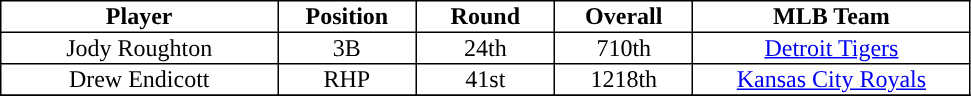<table class="toccolours" border=1 style="text-align:center; border-collapse:collapse;">
<tr>
<th style="width:20%; ">Player</th>
<th style="width:10%; ">Position</th>
<th style="width:10%; ">Round</th>
<th style="width:10%; ">Overall</th>
<th style="width:20%; ">MLB Team</th>
</tr>
<tr>
<td>Jody Roughton</td>
<td>3B</td>
<td>24th</td>
<td>710th</td>
<td><a href='#'>Detroit Tigers</a></td>
</tr>
<tr>
<td>Drew Endicott</td>
<td>RHP</td>
<td>41st</td>
<td>1218th</td>
<td><a href='#'>Kansas City Royals</a></td>
</tr>
<tr>
</tr>
</table>
